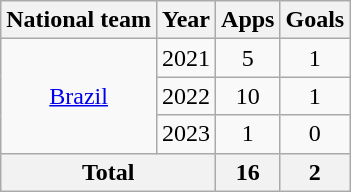<table class="wikitable" style="text-align:center">
<tr>
<th>National team</th>
<th>Year</th>
<th>Apps</th>
<th>Goals</th>
</tr>
<tr>
<td rowspan="3"><a href='#'>Brazil</a></td>
<td>2021</td>
<td>5</td>
<td>1</td>
</tr>
<tr>
<td>2022</td>
<td>10</td>
<td>1</td>
</tr>
<tr>
<td>2023</td>
<td>1</td>
<td>0</td>
</tr>
<tr>
<th colspan="2">Total</th>
<th>16</th>
<th>2</th>
</tr>
</table>
